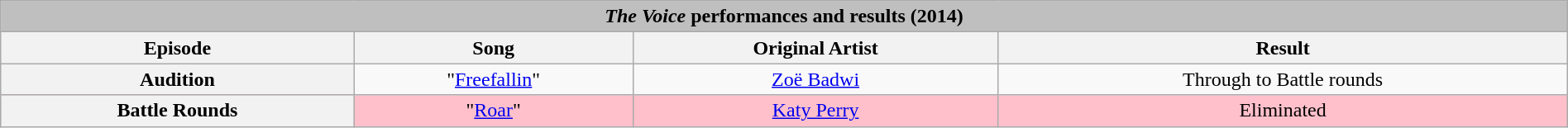<table class="wikitable collapsible collapsed" style="width:100%; margin:1em auto 1em auto; text-align:center;">
<tr>
<th colspan="4" style="background:#BFBFBF;"><em>The Voice</em> performances and results (2014)</th>
</tr>
<tr>
<th scope="col">Episode</th>
<th scope="col">Song</th>
<th scope="col">Original Artist</th>
<th scope="col">Result</th>
</tr>
<tr>
<th>Audition</th>
<td>"<a href='#'>Freefallin</a>"</td>
<td><a href='#'>Zoë Badwi</a></td>
<td>Through to Battle rounds</td>
</tr>
<tr style="background:pink;">
<th>Battle Rounds</th>
<td>"<a href='#'>Roar</a>"</td>
<td><a href='#'>Katy Perry</a></td>
<td>Eliminated</td>
</tr>
</table>
